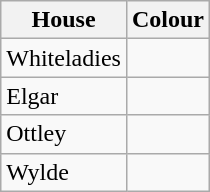<table class="wikitable">
<tr>
<th>House</th>
<th>Colour</th>
</tr>
<tr>
<td>Whiteladies</td>
<td></td>
</tr>
<tr>
<td>Elgar</td>
<td></td>
</tr>
<tr>
<td>Ottley</td>
<td></td>
</tr>
<tr>
<td>Wylde</td>
<td></td>
</tr>
</table>
